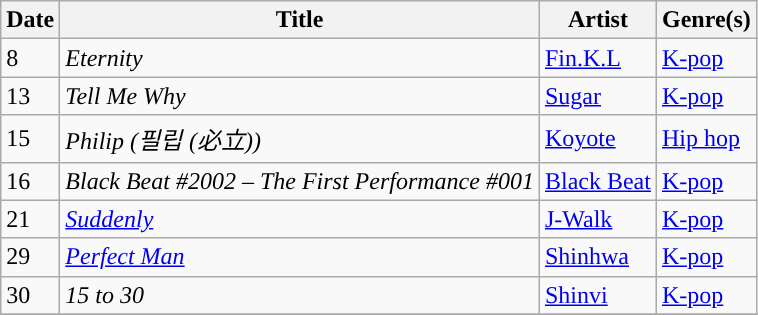<table class="wikitable" style="text-align: left;">
<tr>
<th>Date</th>
<th>Title</th>
<th>Artist</th>
<th>Genre(s)</th>
</tr>
<tr>
<td rowspan="1">8</td>
<td><em>Eternity</em></td>
<td><a href='#'>Fin.K.L</a></td>
<td><a href='#'>K-pop</a></td>
</tr>
<tr>
<td>13</td>
<td><em>Tell Me Why</em></td>
<td><a href='#'>Sugar</a></td>
<td><a href='#'>K-pop</a></td>
</tr>
<tr>
<td>15</td>
<td><em>Philip (필립 (必立))</em></td>
<td><a href='#'>Koyote</a></td>
<td><a href='#'>Hip hop</a></td>
</tr>
<tr>
<td rowspan="1">16</td>
<td><em>Black Beat #2002 – The First Performance #001</em></td>
<td><a href='#'>Black Beat</a></td>
<td><a href='#'>K-pop</a></td>
</tr>
<tr>
<td rowspan="1">21</td>
<td><em><a href='#'>Suddenly</a></em></td>
<td><a href='#'>J-Walk</a></td>
<td><a href='#'>K-pop</a></td>
</tr>
<tr>
<td rowspan="1'">29</td>
<td><em><a href='#'>Perfect Man</a></em></td>
<td><a href='#'>Shinhwa</a></td>
<td><a href='#'>K-pop</a></td>
</tr>
<tr>
<td rowspan="1'">30</td>
<td><em>15 to 30</em></td>
<td><a href='#'>Shinvi</a></td>
<td><a href='#'>K-pop</a></td>
</tr>
<tr>
</tr>
</table>
